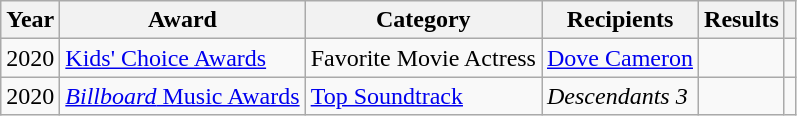<table class="wikitable">
<tr>
<th>Year</th>
<th>Award</th>
<th>Category</th>
<th>Recipients</th>
<th>Results</th>
<th></th>
</tr>
<tr>
<td>2020</td>
<td><a href='#'>Kids' Choice Awards</a></td>
<td>Favorite Movie Actress</td>
<td><a href='#'>Dove Cameron</a></td>
<td></td>
<td style="text-align:center;"></td>
</tr>
<tr>
<td>2020</td>
<td><a href='#'><em>Billboard</em> Music Awards</a></td>
<td><a href='#'>Top Soundtrack</a></td>
<td><em>Descendants 3</em></td>
<td></td>
<td style="text-align:center;"></td>
</tr>
</table>
